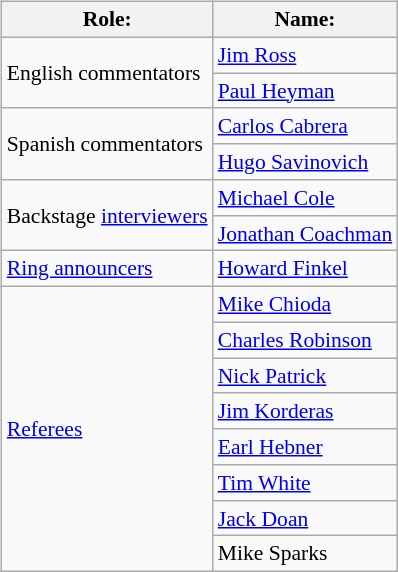<table class=wikitable style="font-size:90%; margin: 0.5em 0 0.5em 1em; float: right; clear: right;">
<tr>
<th>Role:</th>
<th>Name:</th>
</tr>
<tr>
<td rowspan=2>English commentators</td>
<td><a href='#'>Jim Ross</a></td>
</tr>
<tr>
<td><a href='#'>Paul Heyman</a></td>
</tr>
<tr>
<td rowspan=2>Spanish commentators</td>
<td><a href='#'>Carlos Cabrera</a></td>
</tr>
<tr>
<td><a href='#'>Hugo Savinovich</a></td>
</tr>
<tr>
<td rowspan=2>Backstage <a href='#'>interviewers</a></td>
<td><a href='#'>Michael Cole</a></td>
</tr>
<tr>
<td><a href='#'>Jonathan Coachman</a></td>
</tr>
<tr>
<td><a href='#'>Ring announcers</a></td>
<td><a href='#'>Howard Finkel</a></td>
</tr>
<tr>
<td rowspan=9><a href='#'>Referees</a></td>
<td><a href='#'>Mike Chioda</a></td>
</tr>
<tr>
<td><a href='#'>Charles Robinson</a></td>
</tr>
<tr>
<td><a href='#'>Nick Patrick</a></td>
</tr>
<tr>
<td><a href='#'>Jim Korderas</a></td>
</tr>
<tr>
<td><a href='#'>Earl Hebner</a></td>
</tr>
<tr>
<td><a href='#'>Tim White</a></td>
</tr>
<tr>
<td><a href='#'>Jack Doan</a></td>
</tr>
<tr>
<td>Mike Sparks</td>
</tr>
</table>
